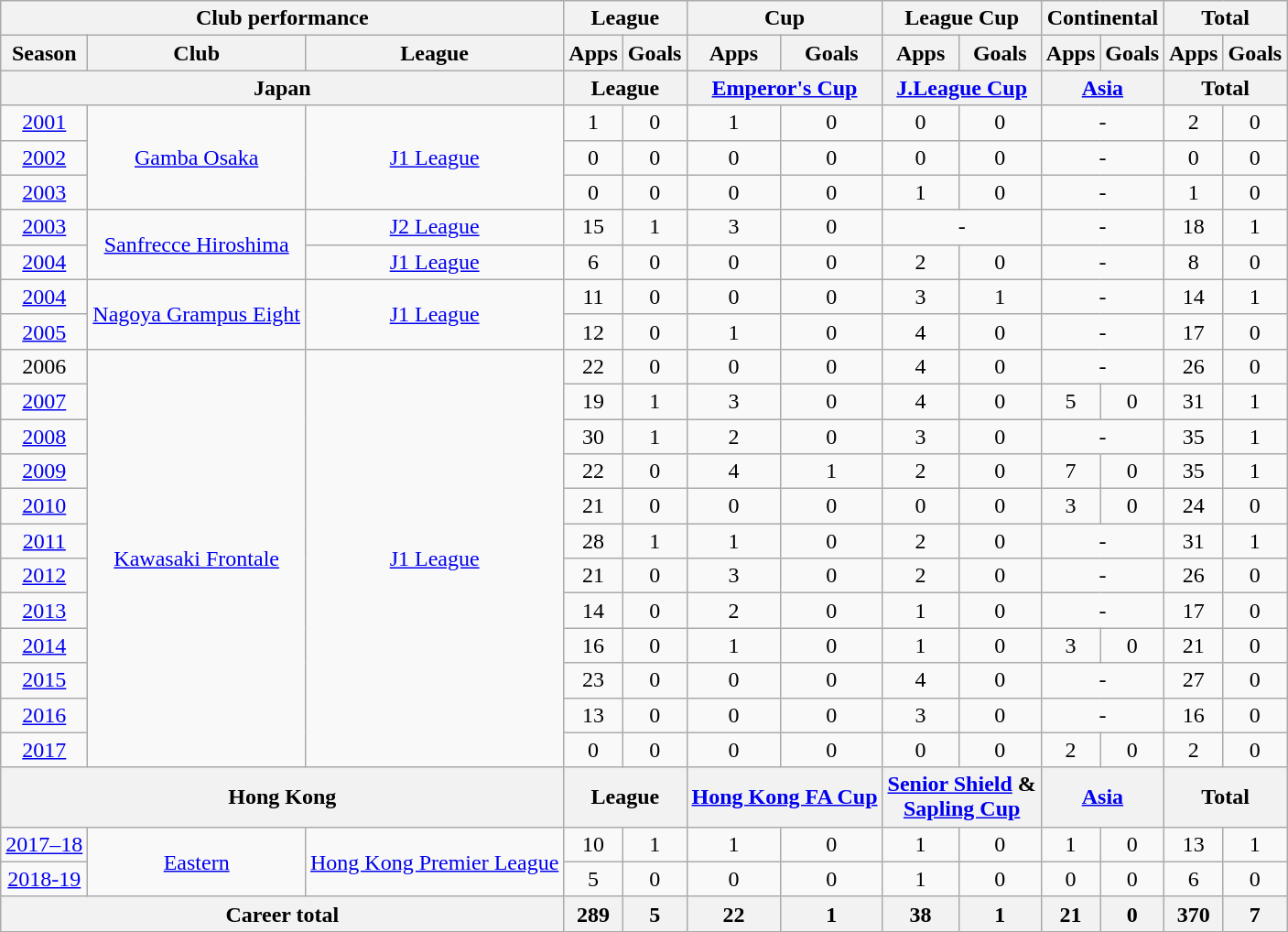<table class="wikitable" style="text-align:center">
<tr>
<th colspan=3>Club performance</th>
<th colspan=2>League</th>
<th colspan=2>Cup</th>
<th colspan=2>League Cup</th>
<th colspan=2>Continental</th>
<th colspan=2>Total</th>
</tr>
<tr>
<th>Season</th>
<th>Club</th>
<th>League</th>
<th>Apps</th>
<th>Goals</th>
<th>Apps</th>
<th>Goals</th>
<th>Apps</th>
<th>Goals</th>
<th>Apps</th>
<th>Goals</th>
<th>Apps</th>
<th>Goals</th>
</tr>
<tr>
<th colspan=3>Japan</th>
<th colspan=2>League</th>
<th colspan=2><a href='#'>Emperor's Cup</a></th>
<th colspan=2><a href='#'>J.League Cup</a></th>
<th colspan=2><a href='#'>Asia</a></th>
<th colspan=2>Total</th>
</tr>
<tr>
<td><a href='#'>2001</a></td>
<td rowspan="3"><a href='#'>Gamba Osaka</a></td>
<td rowspan="3"><a href='#'>J1 League</a></td>
<td>1</td>
<td>0</td>
<td>1</td>
<td>0</td>
<td>0</td>
<td>0</td>
<td colspan="2">-</td>
<td>2</td>
<td>0</td>
</tr>
<tr>
<td><a href='#'>2002</a></td>
<td>0</td>
<td>0</td>
<td>0</td>
<td>0</td>
<td>0</td>
<td>0</td>
<td colspan="2">-</td>
<td>0</td>
<td>0</td>
</tr>
<tr>
<td><a href='#'>2003</a></td>
<td>0</td>
<td>0</td>
<td>0</td>
<td>0</td>
<td>1</td>
<td>0</td>
<td colspan="2">-</td>
<td>1</td>
<td>0</td>
</tr>
<tr>
<td><a href='#'>2003</a></td>
<td rowspan="2"><a href='#'>Sanfrecce Hiroshima</a></td>
<td><a href='#'>J2 League</a></td>
<td>15</td>
<td>1</td>
<td>3</td>
<td>0</td>
<td colspan="2">-</td>
<td colspan="2">-</td>
<td>18</td>
<td>1</td>
</tr>
<tr>
<td><a href='#'>2004</a></td>
<td><a href='#'>J1 League</a></td>
<td>6</td>
<td>0</td>
<td>0</td>
<td>0</td>
<td>2</td>
<td>0</td>
<td colspan="2">-</td>
<td>8</td>
<td>0</td>
</tr>
<tr>
<td><a href='#'>2004</a></td>
<td rowspan="2"><a href='#'>Nagoya Grampus Eight</a></td>
<td rowspan="2"><a href='#'>J1 League</a></td>
<td>11</td>
<td>0</td>
<td>0</td>
<td>0</td>
<td>3</td>
<td>1</td>
<td colspan="2">-</td>
<td>14</td>
<td>1</td>
</tr>
<tr>
<td><a href='#'>2005</a></td>
<td>12</td>
<td>0</td>
<td>1</td>
<td>0</td>
<td>4</td>
<td>0</td>
<td colspan="2">-</td>
<td>17</td>
<td>0</td>
</tr>
<tr>
<td>2006</td>
<td rowspan="12"><a href='#'>Kawasaki Frontale</a></td>
<td rowspan="12"><a href='#'>J1 League</a></td>
<td>22</td>
<td>0</td>
<td>0</td>
<td>0</td>
<td>4</td>
<td>0</td>
<td colspan="2">-</td>
<td>26</td>
<td>0</td>
</tr>
<tr>
<td><a href='#'>2007</a></td>
<td>19</td>
<td>1</td>
<td>3</td>
<td>0</td>
<td>4</td>
<td>0</td>
<td>5</td>
<td>0</td>
<td>31</td>
<td>1</td>
</tr>
<tr>
<td><a href='#'>2008</a></td>
<td>30</td>
<td>1</td>
<td>2</td>
<td>0</td>
<td>3</td>
<td>0</td>
<td colspan="2">-</td>
<td>35</td>
<td>1</td>
</tr>
<tr>
<td><a href='#'>2009</a></td>
<td>22</td>
<td>0</td>
<td>4</td>
<td>1</td>
<td>2</td>
<td>0</td>
<td>7</td>
<td>0</td>
<td>35</td>
<td>1</td>
</tr>
<tr>
<td><a href='#'>2010</a></td>
<td>21</td>
<td>0</td>
<td>0</td>
<td>0</td>
<td>0</td>
<td>0</td>
<td>3</td>
<td>0</td>
<td>24</td>
<td>0</td>
</tr>
<tr>
<td><a href='#'>2011</a></td>
<td>28</td>
<td>1</td>
<td>1</td>
<td>0</td>
<td>2</td>
<td>0</td>
<td colspan="2">-</td>
<td>31</td>
<td>1</td>
</tr>
<tr>
<td><a href='#'>2012</a></td>
<td>21</td>
<td>0</td>
<td>3</td>
<td>0</td>
<td>2</td>
<td>0</td>
<td colspan="2">-</td>
<td>26</td>
<td>0</td>
</tr>
<tr>
<td><a href='#'>2013</a></td>
<td>14</td>
<td>0</td>
<td>2</td>
<td>0</td>
<td>1</td>
<td>0</td>
<td colspan="2">-</td>
<td>17</td>
<td>0</td>
</tr>
<tr>
<td><a href='#'>2014</a></td>
<td>16</td>
<td>0</td>
<td>1</td>
<td>0</td>
<td>1</td>
<td>0</td>
<td>3</td>
<td>0</td>
<td>21</td>
<td>0</td>
</tr>
<tr>
<td><a href='#'>2015</a></td>
<td>23</td>
<td>0</td>
<td>0</td>
<td>0</td>
<td>4</td>
<td>0</td>
<td colspan="2">-</td>
<td>27</td>
<td>0</td>
</tr>
<tr>
<td><a href='#'>2016</a></td>
<td>13</td>
<td>0</td>
<td>0</td>
<td>0</td>
<td>3</td>
<td>0</td>
<td colspan="2">-</td>
<td>16</td>
<td>0</td>
</tr>
<tr>
<td><a href='#'>2017</a></td>
<td>0</td>
<td>0</td>
<td>0</td>
<td>0</td>
<td>0</td>
<td>0</td>
<td>2</td>
<td>0</td>
<td>2</td>
<td>0</td>
</tr>
<tr>
<th colspan=3>Hong Kong</th>
<th colspan=2>League</th>
<th colspan=2><a href='#'>Hong Kong FA Cup</a></th>
<th colspan=2><a href='#'>Senior Shield</a> & <br> <a href='#'>Sapling Cup</a></th>
<th colspan=2><a href='#'>Asia</a></th>
<th colspan=2>Total</th>
</tr>
<tr>
<td><a href='#'>2017–18</a></td>
<td rowspan="2"><a href='#'>Eastern</a></td>
<td rowspan="2"><a href='#'>Hong Kong Premier League</a></td>
<td>10</td>
<td>1</td>
<td>1</td>
<td>0</td>
<td>1</td>
<td>0</td>
<td>1</td>
<td>0</td>
<td>13</td>
<td>1</td>
</tr>
<tr>
<td><a href='#'>2018-19</a></td>
<td>5</td>
<td>0</td>
<td>0</td>
<td>0</td>
<td>1</td>
<td>0</td>
<td>0</td>
<td>0</td>
<td>6</td>
<td>0</td>
</tr>
<tr>
<th colspan=3>Career total</th>
<th>289</th>
<th>5</th>
<th>22</th>
<th>1</th>
<th>38</th>
<th>1</th>
<th>21</th>
<th>0</th>
<th>370</th>
<th>7</th>
</tr>
</table>
